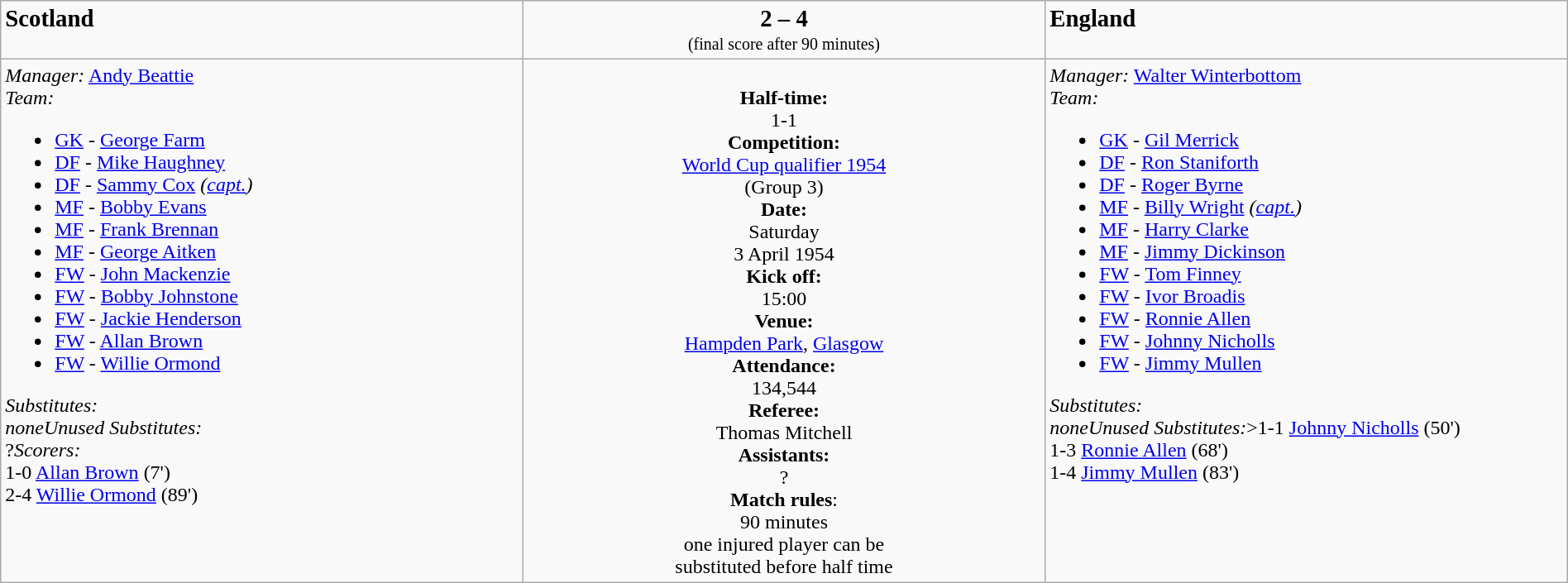<table border=0 class="wikitable" width=100%>
<tr>
<td width=33% valign=top><big> <strong>Scotland</strong></big></td>
<td width=33% valign=top align=center><big><strong>2 – 4</strong></big><br><small>(final score after 90 minutes)</small></td>
<td width=33% valign=top><big>  <strong>England</strong></big></td>
</tr>
<tr>
<td valign=top><em>Manager:</em>  <a href='#'>Andy Beattie</a><br><em>Team:</em><ul><li><a href='#'>GK</a> - <a href='#'>George Farm</a></li><li><a href='#'>DF</a> - <a href='#'>Mike Haughney</a></li><li><a href='#'>DF</a> - <a href='#'>Sammy Cox</a> <em>(<a href='#'>capt.</a>)</em></li><li><a href='#'>MF</a> - <a href='#'>Bobby Evans</a></li><li><a href='#'>MF</a> - <a href='#'>Frank Brennan</a></li><li><a href='#'>MF</a> - <a href='#'>George Aitken</a></li><li><a href='#'>FW</a> - <a href='#'>John Mackenzie</a></li><li><a href='#'>FW</a> - <a href='#'>Bobby Johnstone</a></li><li><a href='#'>FW</a> - <a href='#'>Jackie Henderson</a></li><li><a href='#'>FW</a> - <a href='#'>Allan Brown</a></li><li><a href='#'>FW</a> - <a href='#'>Willie Ormond</a></li></ul><em>Substitutes:</em><br><em>none</em><em>Unused Substitutes:</em>
<br>?<em>Scorers:</em>
<br>1-0 <a href='#'>Allan Brown</a> (7')
<br>2-4 <a href='#'>Willie Ormond</a> (89')</td>
<td valign=middle align=center><br><strong>Half-time:</strong><br>1-1<br><strong>Competition:</strong><br><a href='#'>World Cup qualifier 1954</a><br> (Group 3)<br><strong>Date:</strong><br>Saturday<br>3 April 1954<br><strong>Kick off:</strong><br>15:00<br><strong>Venue:</strong><br><a href='#'>Hampden Park</a>, <a href='#'>Glasgow</a><br><strong>Attendance:</strong><br> 134,544<br><strong>Referee:</strong><br>Thomas Mitchell <br><strong>Assistants:</strong><br>?<br><strong>Match rules</strong>:<br>90 minutes<br>one injured player can be<br>substituted before half time
</td>
<td valign=top><em>Manager:</em>  <a href='#'>Walter Winterbottom</a><br><em>Team:</em><ul><li><a href='#'>GK</a> - <a href='#'>Gil Merrick</a></li><li><a href='#'>DF</a> - <a href='#'>Ron Staniforth</a></li><li><a href='#'>DF</a> - <a href='#'>Roger Byrne</a></li><li><a href='#'>MF</a> - <a href='#'>Billy Wright</a> <em>(<a href='#'>capt.</a>)</em></li><li><a href='#'>MF</a> - <a href='#'>Harry Clarke</a></li><li><a href='#'>MF</a> - <a href='#'>Jimmy Dickinson</a></li><li><a href='#'>FW</a> - <a href='#'>Tom Finney</a></li><li><a href='#'>FW</a> - <a href='#'>Ivor Broadis</a></li><li><a href='#'>FW</a> - <a href='#'>Ronnie Allen</a></li><li><a href='#'>FW</a> - <a href='#'>Johnny Nicholls</a></li><li><a href='#'>FW</a> - <a href='#'>Jimmy Mullen</a></li></ul><em>Substitutes:</em><br><em>none</em><em>Unused Substitutes:</em>>1-1 <a href='#'>Johnny Nicholls</a> (50')
<br>1-3 <a href='#'>Ronnie Allen</a> (68')
<br>1-4 <a href='#'>Jimmy Mullen</a> (83')</td>
</tr>
</table>
